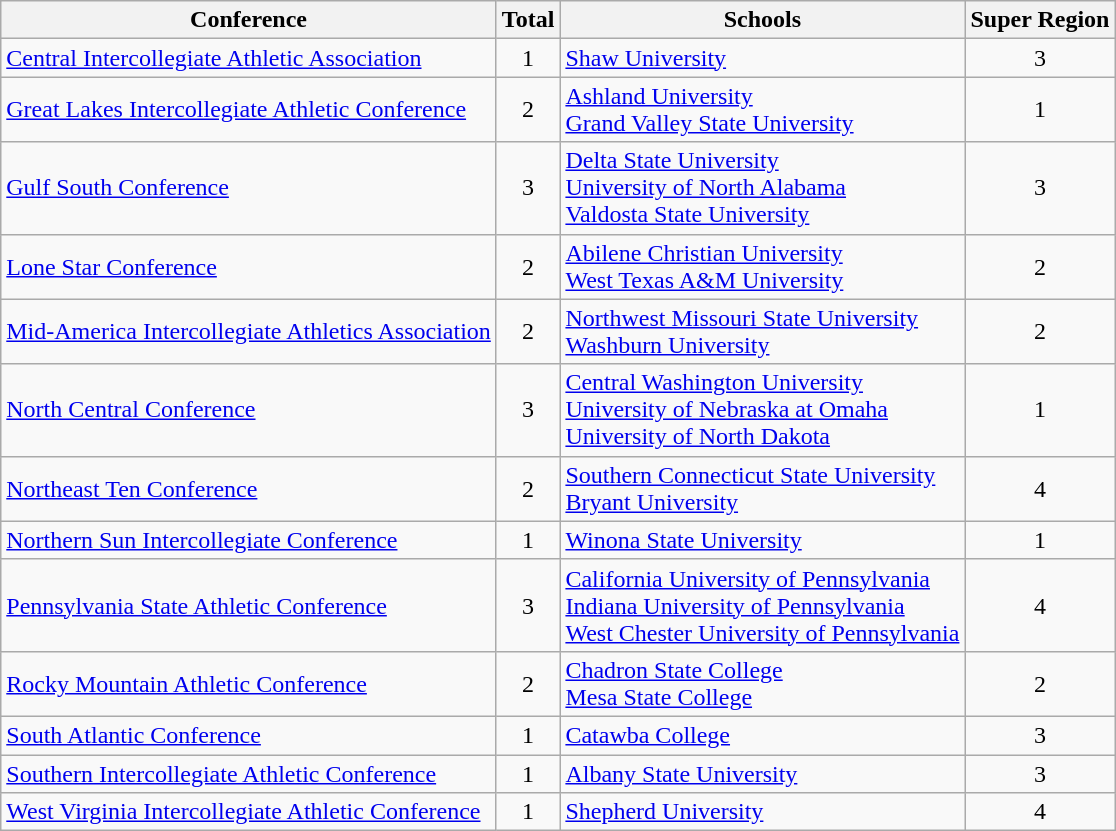<table class="wikitable sortable">
<tr>
<th>Conference</th>
<th>Total</th>
<th class="unsortable">Schools</th>
<th>Super Region</th>
</tr>
<tr>
<td><a href='#'>Central Intercollegiate Athletic Association</a></td>
<td align=center>1</td>
<td><a href='#'>Shaw University</a></td>
<td align=center>3</td>
</tr>
<tr>
<td><a href='#'>Great Lakes Intercollegiate Athletic Conference</a></td>
<td align=center>2</td>
<td><a href='#'>Ashland University</a><br><a href='#'>Grand Valley State University</a></td>
<td align=center>1</td>
</tr>
<tr>
<td><a href='#'>Gulf South Conference</a></td>
<td align=center>3</td>
<td><a href='#'>Delta State University</a><br><a href='#'>University of North Alabama</a><br><a href='#'>Valdosta State University</a></td>
<td align=center>3</td>
</tr>
<tr>
<td><a href='#'>Lone Star Conference</a></td>
<td align=center>2</td>
<td><a href='#'>Abilene Christian University</a><br><a href='#'>West Texas A&M University</a></td>
<td align=center>2</td>
</tr>
<tr>
<td><a href='#'>Mid-America Intercollegiate Athletics Association</a></td>
<td align=center>2</td>
<td><a href='#'>Northwest Missouri State University</a><br><a href='#'>Washburn University</a></td>
<td align=center>2</td>
</tr>
<tr>
<td><a href='#'>North Central Conference</a></td>
<td align=center>3</td>
<td><a href='#'>Central Washington University</a><br><a href='#'>University of Nebraska at Omaha</a><br><a href='#'>University of North Dakota</a></td>
<td align=center>1</td>
</tr>
<tr>
<td><a href='#'>Northeast Ten Conference</a></td>
<td align=center>2</td>
<td><a href='#'>Southern Connecticut State University</a><br><a href='#'>Bryant University</a></td>
<td align=center>4</td>
</tr>
<tr>
<td><a href='#'>Northern Sun Intercollegiate Conference</a></td>
<td align=center>1</td>
<td><a href='#'>Winona State University</a></td>
<td align=center>1</td>
</tr>
<tr>
<td><a href='#'>Pennsylvania State Athletic Conference</a></td>
<td align=center>3</td>
<td><a href='#'>California University of Pennsylvania</a><br><a href='#'>Indiana University of Pennsylvania</a><br><a href='#'>West Chester University of Pennsylvania</a></td>
<td align=center>4</td>
</tr>
<tr>
<td><a href='#'>Rocky Mountain Athletic Conference</a></td>
<td align=center>2</td>
<td><a href='#'>Chadron State College</a><br><a href='#'>Mesa State College</a></td>
<td align=center>2</td>
</tr>
<tr>
<td><a href='#'>South Atlantic Conference</a></td>
<td align=center>1</td>
<td><a href='#'>Catawba College</a></td>
<td align=center>3</td>
</tr>
<tr>
<td><a href='#'>Southern Intercollegiate Athletic Conference</a></td>
<td align=center>1</td>
<td><a href='#'>Albany State University</a></td>
<td align=center>3</td>
</tr>
<tr>
<td><a href='#'>West Virginia Intercollegiate Athletic Conference</a></td>
<td align=center>1</td>
<td><a href='#'>Shepherd University</a></td>
<td align=center>4</td>
</tr>
</table>
